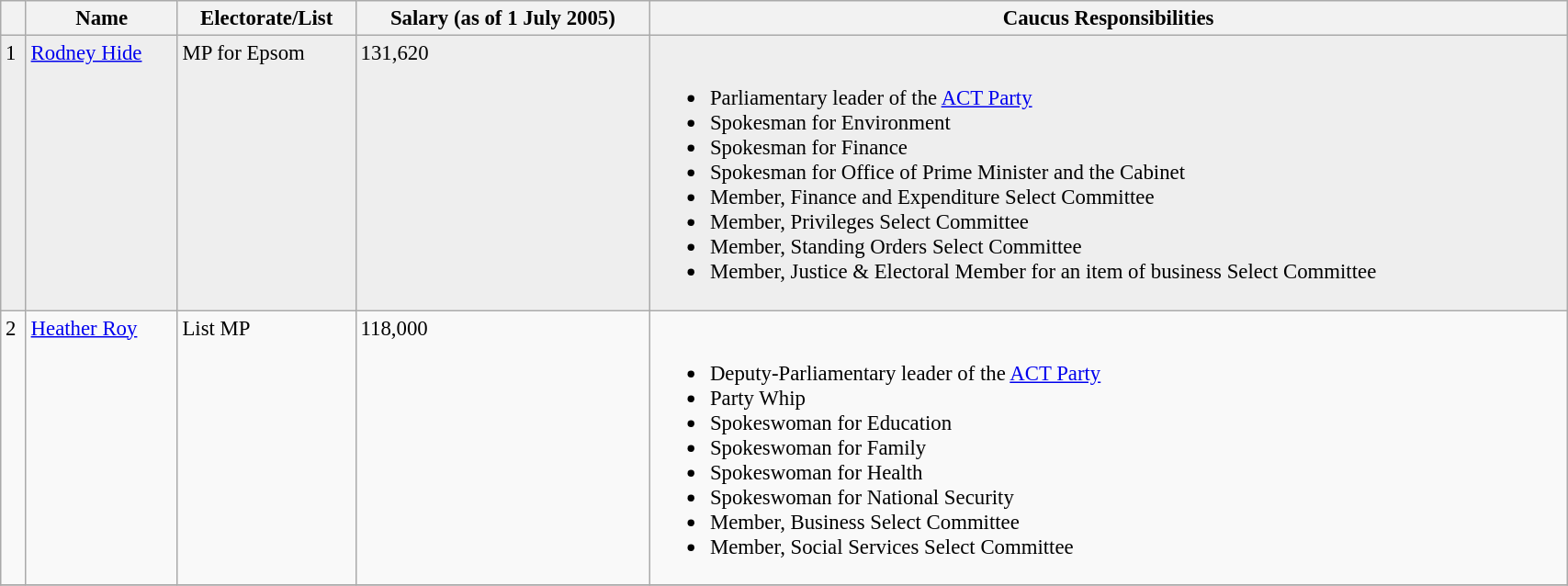<table class="wikitable" style="font-size: 95%;" width=90%>
<tr style="vertical-align: top;">
<th bgcolor=></th>
<th>Name</th>
<th>Electorate/List</th>
<th>Salary (as of 1 July 2005)</th>
<th>Caucus Responsibilities</th>
</tr>
<tr style="vertical-align: top; background:#EEEEEE;">
<td>1</td>
<td><a href='#'>Rodney Hide</a></td>
<td>MP for Epsom</td>
<td>131,620</td>
<td><br><ul><li>Parliamentary leader of the <a href='#'>ACT Party</a></li><li>Spokesman for Environment</li><li>Spokesman for Finance</li><li>Spokesman for Office of Prime Minister and the Cabinet</li><li>Member, Finance and Expenditure Select Committee</li><li>Member, Privileges Select Committee</li><li>Member, Standing Orders Select Committee</li><li>Member, Justice & Electoral Member for an item of business Select Committee</li></ul></td>
</tr>
<tr style="vertical-align: top;">
<td>2</td>
<td><a href='#'>Heather Roy</a></td>
<td>List MP</td>
<td>118,000</td>
<td><br><ul><li>Deputy-Parliamentary leader of the <a href='#'>ACT Party</a></li><li>Party Whip</li><li>Spokeswoman for Education</li><li>Spokeswoman for Family</li><li>Spokeswoman for Health</li><li>Spokeswoman for National Security</li><li>Member, Business Select Committee</li><li>Member, Social Services Select Committee</li></ul></td>
</tr>
<tr>
</tr>
</table>
